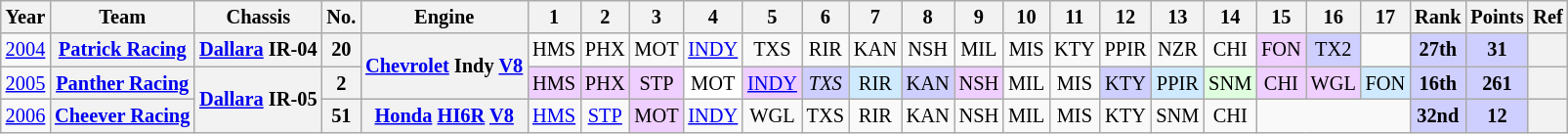<table class="wikitable" style="text-align:center; font-size:85%">
<tr>
<th>Year</th>
<th>Team</th>
<th>Chassis</th>
<th>No.</th>
<th>Engine</th>
<th>1</th>
<th>2</th>
<th>3</th>
<th>4</th>
<th>5</th>
<th>6</th>
<th>7</th>
<th>8</th>
<th>9</th>
<th>10</th>
<th>11</th>
<th>12</th>
<th>13</th>
<th>14</th>
<th>15</th>
<th>16</th>
<th>17</th>
<th>Rank</th>
<th>Points</th>
<th>Ref</th>
</tr>
<tr>
<td><a href='#'>2004</a></td>
<th nowrap><a href='#'>Patrick Racing</a></th>
<th nowrap><a href='#'>Dallara</a> IR-04</th>
<th>20</th>
<th rowspan=2><a href='#'>Chevrolet</a> Indy <a href='#'>V8</a></th>
<td>HMS</td>
<td>PHX</td>
<td>MOT</td>
<td><a href='#'>INDY</a></td>
<td>TXS</td>
<td>RIR</td>
<td>KAN</td>
<td>NSH</td>
<td>MIL</td>
<td>MIS</td>
<td>KTY</td>
<td>PPIR</td>
<td>NZR</td>
<td>CHI</td>
<td style="background:#EFCFFF;">FON<br></td>
<td style="background:#CFCFFF;">TX2<br></td>
<td></td>
<th style="background:#CFCFFF;">27th</th>
<th style="background:#CFCFFF;">31</th>
<th></th>
</tr>
<tr>
<td><a href='#'>2005</a></td>
<th nowrap><a href='#'>Panther Racing</a></th>
<th rowspan=2 nowrap><a href='#'>Dallara</a> IR-05</th>
<th>2</th>
<td style="background:#EFCFFF;">HMS<br></td>
<td style="background:#EFCFFF;">PHX<br></td>
<td style="background:#EFCFFF;">STP<br></td>
<td style="background:#FFFFFF;">MOT<br></td>
<td style="background:#EFCFFF;"><a href='#'>INDY</a><br></td>
<td style="background:#CFCFFF;"><em>TXS</em><br></td>
<td style="background:#CFEAFF;">RIR<br></td>
<td style="background:#CFCFFF;">KAN<br></td>
<td style="background:#EFCFFF;">NSH<br></td>
<td>MIL</td>
<td>MIS</td>
<td style="background:#CFCFFF;">KTY<br></td>
<td style="background:#CFEAFF;">PPIR<br></td>
<td style="background:#DFFFDF;">SNM<br></td>
<td style="background:#EFCFFF;">CHI<br></td>
<td style="background:#EFCFFF;">WGL<br></td>
<td style="background:#CFEAFF;">FON<br></td>
<th style="background:#CFCFFF;">16th</th>
<th style="background:#CFCFFF;">261</th>
<th></th>
</tr>
<tr>
<td><a href='#'>2006</a></td>
<th nowrap><a href='#'>Cheever Racing</a></th>
<th>51</th>
<th nowrap><a href='#'>Honda</a> <a href='#'>HI6R</a> <a href='#'>V8</a></th>
<td><a href='#'>HMS</a></td>
<td><a href='#'>STP</a></td>
<td style="background:#EFCFFF;">MOT<br></td>
<td><a href='#'>INDY</a></td>
<td>WGL</td>
<td>TXS</td>
<td>RIR</td>
<td>KAN</td>
<td>NSH</td>
<td>MIL</td>
<td>MIS</td>
<td>KTY</td>
<td>SNM</td>
<td>CHI</td>
<td colspan=3></td>
<th style="background:#CFCFFF;">32nd</th>
<th style="background:#CFCFFF;">12</th>
<th></th>
</tr>
</table>
